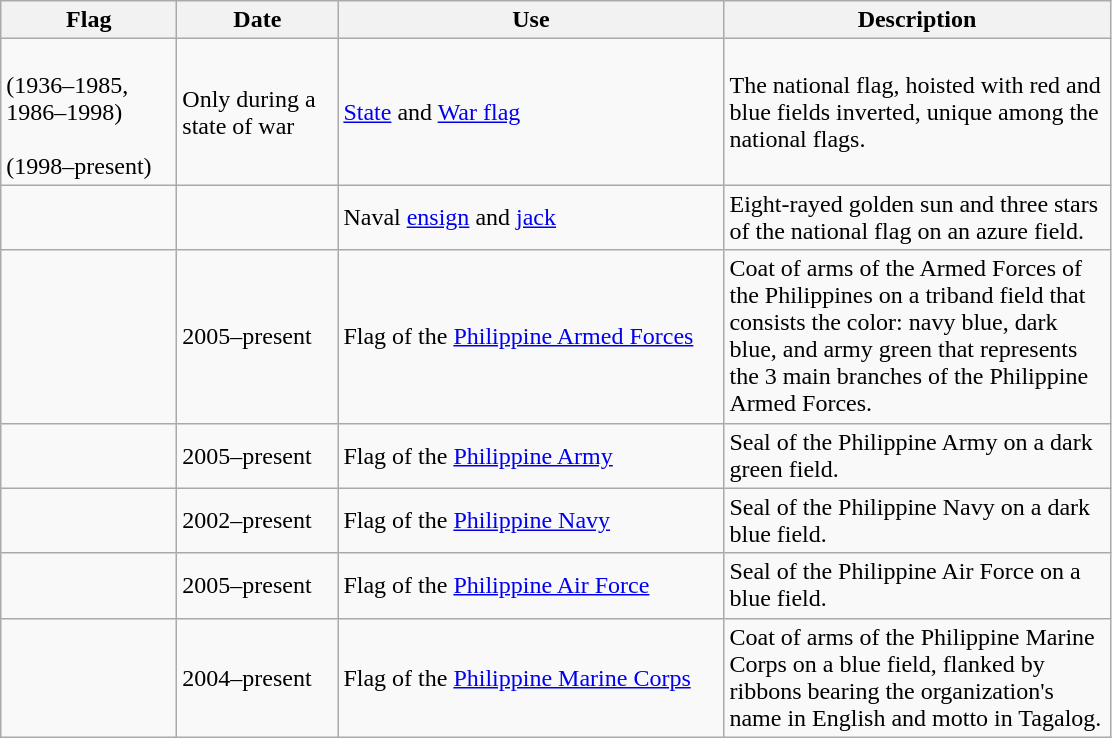<table class="wikitable">
<tr>
<th style="width:110px;">Flag</th>
<th style="width:100px;">Date</th>
<th style="width:250px;">Use</th>
<th style="width:250px;">Description</th>
</tr>
<tr>
<td> <br> (1936–1985, 1986–1998) <br>  <br> (1998–present)</td>
<td>Only during a state of war</td>
<td><a href='#'>State</a> and <a href='#'>War flag</a></td>
<td>The national flag, hoisted with red and blue fields inverted, unique among the national flags.</td>
</tr>
<tr>
<td></td>
<td></td>
<td>Naval <a href='#'>ensign</a> and <a href='#'>jack</a></td>
<td>Eight-rayed golden sun and three stars of the national flag on an azure field.</td>
</tr>
<tr>
<td></td>
<td>2005–present</td>
<td>Flag of the <a href='#'>Philippine Armed Forces</a></td>
<td>Coat of arms of the Armed Forces of the Philippines on a triband field that consists the color: navy blue, dark blue, and army green that represents the 3 main branches of the Philippine Armed Forces.</td>
</tr>
<tr>
<td></td>
<td>2005–present</td>
<td>Flag of the <a href='#'>Philippine Army</a></td>
<td>Seal of the Philippine Army on a dark green field.</td>
</tr>
<tr>
<td></td>
<td>2002–present</td>
<td>Flag of the <a href='#'>Philippine Navy</a></td>
<td>Seal of the Philippine Navy on a dark blue field.</td>
</tr>
<tr>
<td></td>
<td>2005–present</td>
<td>Flag of the <a href='#'>Philippine Air Force</a></td>
<td>Seal of the Philippine Air Force on a blue field.</td>
</tr>
<tr>
<td></td>
<td>2004–present</td>
<td>Flag of the <a href='#'>Philippine Marine Corps</a></td>
<td>Coat of arms of the Philippine Marine Corps on a blue field, flanked by ribbons bearing the organization's name in English and motto in Tagalog.</td>
</tr>
</table>
